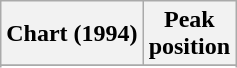<table class="wikitable sortable plainrowheaders" style="text-align:center">
<tr>
<th scope="col">Chart (1994)</th>
<th scope="col">Peak<br>position</th>
</tr>
<tr>
</tr>
<tr>
</tr>
<tr>
</tr>
</table>
